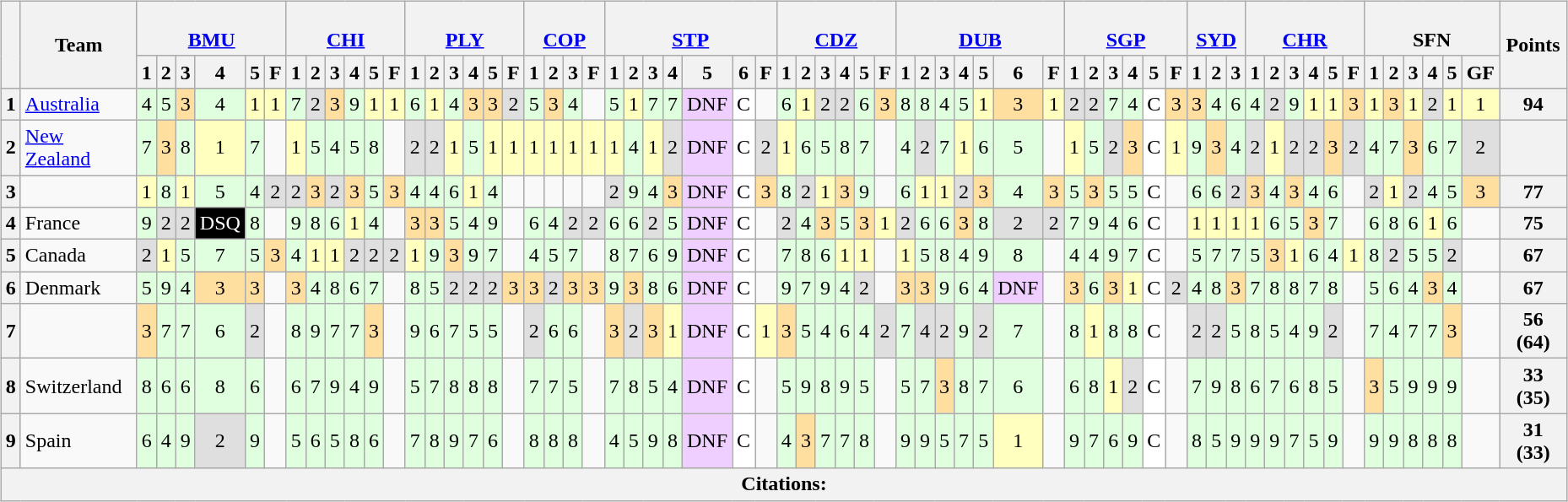<table>
<tr>
<td style="vertical-align:top; text-align:left"><br><table class="wikitable" style=text-align:center>
<tr>
<th rowspan="2"></th>
<th rowspan="2">Team</th>
<th colspan="6"><br><a href='#'>BMU</a></th>
<th colspan="6"><br><a href='#'>CHI</a></th>
<th colspan="6"><br><a href='#'>PLY</a></th>
<th colspan="4"><br><a href='#'>COP</a></th>
<th colspan="7"><br><a href='#'>STP</a></th>
<th colspan="6"><br><a href='#'>CDZ</a></th>
<th colspan="7"><br><a href='#'>DUB</a></th>
<th colspan="6"><br><a href='#'>SGP</a></th>
<th colspan="3"><br><a href='#'>SYD</a></th>
<th colspan="6"><br><a href='#'>CHR</a></th>
<th colspan="6"><br>SFN</th>
<th rowspan="2">Points</th>
</tr>
<tr>
<th>1</th>
<th>2</th>
<th>3</th>
<th>4</th>
<th>5</th>
<th>F</th>
<th>1</th>
<th>2</th>
<th>3</th>
<th>4</th>
<th>5</th>
<th>F</th>
<th>1</th>
<th>2</th>
<th>3</th>
<th>4</th>
<th>5</th>
<th>F</th>
<th>1</th>
<th>2</th>
<th>3</th>
<th>F</th>
<th>1</th>
<th>2</th>
<th>3</th>
<th>4</th>
<th>5</th>
<th>6</th>
<th>F</th>
<th>1</th>
<th>2</th>
<th>3</th>
<th>4</th>
<th>5</th>
<th>F</th>
<th>1</th>
<th>2</th>
<th>3</th>
<th>4</th>
<th>5</th>
<th>6</th>
<th>F</th>
<th>1</th>
<th>2</th>
<th>3</th>
<th>4</th>
<th>5</th>
<th>F</th>
<th>1</th>
<th>2</th>
<th>3</th>
<th>1</th>
<th>2</th>
<th>3</th>
<th>4</th>
<th>5</th>
<th>F</th>
<th>1</th>
<th>2</th>
<th>3</th>
<th>4</th>
<th>5</th>
<th>GF</th>
</tr>
<tr>
<th>1</th>
<td style="text-align:left"> <a href='#'>Australia</a></td>
<td style="background:#DFFFDF;">4</td>
<td style="background:#DFFFDF;">5</td>
<td style="background:#FFDF9F;">3</td>
<td style="background:#DFFFDF;">4</td>
<td style="background:#FFFFBF;">1</td>
<td style="background:#FFFFBF;">1</td>
<td style="background:#DFFFDF;">7</td>
<td style="background:#DFDFDF;">2</td>
<td style="background:#FFDF9F;">3</td>
<td style="background:#DFFFDF;">9</td>
<td style="background:#FFFFBF;">1</td>
<td style="background:#FFFFBF;">1</td>
<td style="background:#DFFFDF;">6</td>
<td style="background:#FFFFBF;">1</td>
<td style="background:#DFFFDF;">4</td>
<td style="background:#FFDF9F;">3</td>
<td style="background:#FFDF9F;">3</td>
<td style="background:#DFDFDF;">2</td>
<td style="background:#DFFFDF;">5</td>
<td style="background:#FFDF9F;">3</td>
<td style="background:#DFFFDF;">4</td>
<td></td>
<td style="background:#DFFFDF;">5</td>
<td style="background:#FFFFBF;">1</td>
<td style="background:#DFFFDF;">7</td>
<td style="background:#DFFFDF;">7</td>
<td style="background:#EFCFFF;">DNF</td>
<td style="background:#FFFFFF;">C</td>
<td></td>
<td style="background:#DFFFDF;">6</td>
<td style="background:#FFFFBF;">1</td>
<td style="background:#DFDFDF;">2</td>
<td style="background:#DFDFDF;">2</td>
<td style="background:#DFFFDF;">6</td>
<td style="background:#FFDF9F;">3</td>
<td style="background:#DFFFDF;">8</td>
<td style="background:#DFFFDF;">8</td>
<td style="background:#DFFFDF;">4</td>
<td style="background:#DFFFDF;">5</td>
<td style="background:#FFFFBF;">1</td>
<td style="background:#FFDF9F;">3</td>
<td style="background:#FFFFBF;">1</td>
<td style="background:#DFDFDF;">2</td>
<td style="background:#DFDFDF;">2</td>
<td style="background:#DFFFDF;">7</td>
<td style="background:#DFFFDF;">4</td>
<td style="background:#FFFFFF;">C</td>
<td style="background:#FFDF9F;">3</td>
<td style="background:#FFDF9F;">3</td>
<td style="background:#DFFFDF;">4</td>
<td style="background:#DFFFDF;">6</td>
<td style="background:#DFFFDF;">4</td>
<td style="background:#DFDFDF;">2</td>
<td style="background:#DFFFDF;">9</td>
<td style="background:#FFFFBF;">1</td>
<td style="background:#FFFFBF;">1</td>
<td style="background:#FFDF9F;">3</td>
<td style="background:#FFFFBF;">1</td>
<td style="background:#FFDF9F;">3</td>
<td style="background:#FFFFBF;">1</td>
<td style="background:#DFDFDF;">2</td>
<td style="background:#FFFFBF;">1</td>
<td style="background:#FFFFBF;">1</td>
<th style="text-align:center;">94</th>
</tr>
<tr>
<th>2</th>
<td style="text-align:left"> <a href='#'>New Zealand</a></td>
<td style="background:#DFFFDF;">7</td>
<td style="background:#FFDF9F;">3</td>
<td style="background:#DFFFDF;">8</td>
<td style="background:#FFFFBF;">1</td>
<td style="background:#DFFFDF;">7</td>
<td></td>
<td style="background:#FFFFBF;">1</td>
<td style="background:#DFFFDF;">5</td>
<td style="background:#DFFFDF;">4</td>
<td style="background:#DFFFDF;">5</td>
<td style="background:#DFFFDF;">8</td>
<td></td>
<td style="background:#DFDFDF;">2</td>
<td style="background:#DFDFDF;">2</td>
<td style="background:#FFFFBF;">1</td>
<td style="background:#DFFFDF;">5</td>
<td style="background:#FFFFBF;">1</td>
<td style="background:#FFFFBF;">1</td>
<td style="background:#FFFFBF;">1</td>
<td style="background:#FFFFBF;">1</td>
<td style="background:#FFFFBF;">1</td>
<td style="background:#FFFFBF;">1</td>
<td style="background:#FFFFBF;">1</td>
<td style="background:#DFFFDF;">4</td>
<td style="background:#FFFFBF;">1</td>
<td style="background:#DFDFDF;">2</td>
<td style="background:#EFCFFF;">DNF</td>
<td style="background:#FFFFFF;">C</td>
<td style="background:#DFDFDF;">2</td>
<td style="background:#FFFFBF;">1</td>
<td style="background:#DFFFDF;">6</td>
<td style="background:#DFFFDF;">5</td>
<td style="background:#DFFFDF;">8</td>
<td style="background:#DFFFDF;">7</td>
<td></td>
<td style="background:#DFFFDF;">4</td>
<td style="background:#DFDFDF;">2</td>
<td style="background:#DFFFDF;">7</td>
<td style="background:#FFFFBF;">1</td>
<td style="background:#DFFFDF;">6</td>
<td style="background:#DFFFDF;">5</td>
<td></td>
<td style="background:#FFFFBF;">1</td>
<td style="background:#DFFFDF;">5</td>
<td style="background:#DFDFDF;">2</td>
<td style="background:#FFDF9F;">3</td>
<td style="background:#FFFFFF;">C</td>
<td style="background:#FFFFBF;">1</td>
<td style="background:#DFFFDF;">9</td>
<td style="background:#FFDF9F;">3</td>
<td style="background:#DFFFDF;">4</td>
<td style="background:#DFDFDF;">2</td>
<td style="background:#FFFFBF;">1</td>
<td style="background:#DFDFDF;">2</td>
<td style="background:#DFDFDF;">2</td>
<td style="background:#FFDF9F;">3</td>
<td style="background:#DFDFDF;">2</td>
<td style="background:#DFFFDF;">4</td>
<td style="background:#DFFFDF;">7</td>
<td style="background:#FFDF9F;">3</td>
<td style="background:#DFFFDF;">6</td>
<td style="background:#DFFFDF;">7</td>
<td style="background:#DFDFDF;">2</td>
<th style="text-align:center;"></th>
</tr>
<tr>
<th>3</th>
<td style="text-align:left"></td>
<td style="background:#FFFFBF;">1</td>
<td style="background:#DFFFDF;">8</td>
<td style="background:#FFFFBF;">1</td>
<td style="background:#DFFFDF;">5</td>
<td style="background:#DFFFDF;">4</td>
<td style="background:#DFDFDF;">2</td>
<td style="background:#DFDFDF;">2</td>
<td style="background:#FFDF9F;">3</td>
<td style="background:#DFDFDF;">2</td>
<td style="background:#FFDF9F;">3</td>
<td style="background:#DFFFDF;">5</td>
<td style="background:#FFDF9F;">3</td>
<td style="background:#DFFFDF;">4</td>
<td style="background:#DFFFDF;">4</td>
<td style="background:#DFFFDF;">6</td>
<td style="background:#FFFFBF;">1</td>
<td style="background:#DFFFDF;">4</td>
<td></td>
<td></td>
<td></td>
<td></td>
<td></td>
<td style="background:#DFDFDF;">2</td>
<td style="background:#DFFFDF;">9</td>
<td style="background:#DFFFDF;">4</td>
<td style="background:#FFDF9F;">3</td>
<td style="background:#EFCFFF;">DNF</td>
<td style="background:#FFFFFF;">C</td>
<td style="background:#FFDF9F;">3</td>
<td style="background:#DFFFDF;">8</td>
<td style="background:#DFDFDF;">2</td>
<td style="background:#FFFFBF;">1</td>
<td style="background:#FFDF9F;">3</td>
<td style="background:#DFFFDF;">9</td>
<td></td>
<td style="background:#DFFFDF;">6</td>
<td style="background:#FFFFBF;">1</td>
<td style="background:#FFFFBF;">1</td>
<td style="background:#DFDFDF;">2</td>
<td style="background:#FFDF9F;">3</td>
<td style="background:#DFFFDF;">4</td>
<td style="background:#FFDF9F;">3</td>
<td style="background:#DFFFDF;">5</td>
<td style="background:#FFDF9F;">3</td>
<td style="background:#DFFFDF;">5</td>
<td style="background:#DFFFDF;">5</td>
<td style="background:#FFFFFF;">C</td>
<td></td>
<td style="background:#DFFFDF;">6</td>
<td style="background:#DFFFDF;">6</td>
<td style="background:#DFDFDF;">2</td>
<td style="background:#FFDF9F;">3</td>
<td style="background:#DFFFDF;">4</td>
<td style="background:#FFDF9F;">3</td>
<td style="background:#DFFFDF;">4</td>
<td style="background:#DFFFDF;">6</td>
<td></td>
<td style="background:#DFDFDF;">2</td>
<td style="background:#FFFFBF;">1</td>
<td style="background:#DFDFDF;">2</td>
<td style="background:#DFFFDF;">4</td>
<td style="background:#DFFFDF;">5</td>
<td style="background:#FFDF9F;">3</td>
<th>77</th>
</tr>
<tr>
<th>4</th>
<td style="text-align:left"> France</td>
<td style="background:#DFFFDF;">9</td>
<td style="background:#DFDFDF;">2</td>
<td style="background:#DFDFDF;">2</td>
<td style="background:#000000; color:white;">DSQ</td>
<td style="background:#DFFFDF;">8</td>
<td></td>
<td style="background:#DFFFDF;">9</td>
<td style="background:#DFFFDF;">8</td>
<td style="background:#DFFFDF;">6</td>
<td style="background:#FFFFBF;">1</td>
<td style="background:#DFFFDF;">4</td>
<td></td>
<td style="background:#FFDF9F;">3</td>
<td style="background:#FFDF9F;">3</td>
<td style="background:#DFFFDF;">5</td>
<td style="background:#DFFFDF;">4</td>
<td style="background:#DFFFDF;">9</td>
<td></td>
<td style="background:#DFFFDF;">6</td>
<td style="background:#DFFFDF;">4</td>
<td style="background:#DFDFDF;">2</td>
<td style="background:#DFDFDF;">2</td>
<td style="background:#DFFFDF;">6</td>
<td style="background:#DFFFDF;">6</td>
<td style="background:#DFDFDF;">2</td>
<td style="background:#DFFFDF;">5</td>
<td style="background:#EFCFFF;">DNF</td>
<td style="background:#FFFFFF;">C</td>
<td></td>
<td style="background:#DFDFDF;">2</td>
<td style="background:#DFFFDF;">4</td>
<td style="background:#FFDF9F;">3</td>
<td style="background:#DFFFDF;">5</td>
<td style="background:#FFDF9F;">3</td>
<td style="background:#FFFFBF;">1</td>
<td style="background:#DFDFDF;">2</td>
<td style="background:#DFFFDF;">6</td>
<td style="background:#DFFFDF;">6</td>
<td style="background:#FFDF9F;">3</td>
<td style="background:#DFFFDF;">8</td>
<td style="background:#DFDFDF;">2</td>
<td style="background:#DFDFDF;">2</td>
<td style="background:#DFFFDF;">7</td>
<td style="background:#DFFFDF;">9</td>
<td style="background:#DFFFDF;">4</td>
<td style="background:#DFFFDF;">6</td>
<td style="background:#FFFFFF;">C</td>
<td></td>
<td style="background:#FFFFBF;">1</td>
<td style="background:#FFFFBF;">1</td>
<td style="background:#FFFFBF;">1</td>
<td style="background:#FFFFBF;">1</td>
<td style="background:#DFFFDF;">6</td>
<td style="background:#DFFFDF;">5</td>
<td style="background:#FFDF9F;">3</td>
<td style="background:#DFFFDF;">7</td>
<td></td>
<td style="background:#DFFFDF;">6</td>
<td style="background:#DFFFDF;">8</td>
<td style="background:#DFFFDF;">6</td>
<td style="background:#FFFFBF;">1</td>
<td style="background:#DFFFDF;">6</td>
<td></td>
<th style="text-align:center;">75</th>
</tr>
<tr>
<th>5</th>
<td style="text-align:left"> Canada</td>
<td style="background:#DFDFDF;">2</td>
<td style="background:#FFFFBF;">1</td>
<td style="background:#DFFFDF;">5</td>
<td style="background:#DFFFDF;">7</td>
<td style="background:#DFFFDF;">5</td>
<td style="background:#FFDF9F;">3</td>
<td style="background:#DFFFDF;">4</td>
<td style="background:#FFFFBF;">1</td>
<td style="background:#FFFFBF;">1</td>
<td style="background:#DFDFDF;">2</td>
<td style="background:#DFDFDF;">2</td>
<td style="background:#DFDFDF;">2</td>
<td style="background:#FFFFBF;">1</td>
<td style="background:#DFFFDF;">9</td>
<td style="background:#FFDF9F;">3</td>
<td style="background:#DFFFDF;">9</td>
<td style="background:#DFFFDF;">7</td>
<td></td>
<td style="background:#DFFFDF;">4</td>
<td style="background:#DFFFDF;">5</td>
<td style="background:#DFFFDF;">7</td>
<td></td>
<td style="background:#DFFFDF;">8</td>
<td style="background:#DFFFDF;">7</td>
<td style="background:#DFFFDF;">6</td>
<td style="background:#DFFFDF;">9</td>
<td style="background:#EFCFFF;">DNF</td>
<td style="background:#FFFFFF;">C</td>
<td></td>
<td style="background:#DFFFDF;">7</td>
<td style="background:#DFFFDF;">8</td>
<td style="background:#DFFFDF;">6</td>
<td style="background:#FFFFBF;">1</td>
<td style="background:#FFFFBF;">1</td>
<td></td>
<td style="background:#FFFFBF;">1</td>
<td style="background:#DFFFDF;">5</td>
<td style="background:#DFFFDF;">8</td>
<td style="background:#DFFFDF;">4</td>
<td style="background:#DFFFDF;">9</td>
<td style="background:#DFFFDF;">8</td>
<td></td>
<td style="background:#DFFFDF;">4</td>
<td style="background:#DFFFDF;">4</td>
<td style="background:#DFFFDF;">9</td>
<td style="background:#DFFFDF;">7</td>
<td style="background:#FFFFFF;">C</td>
<td></td>
<td style="background:#DFFFDF;">5</td>
<td style="background:#DFFFDF;">7</td>
<td style="background:#DFFFDF;">7</td>
<td style="background:#DFFFDF;">5</td>
<td style="background:#FFDF9F;">3</td>
<td style="background:#FFFFBF;">1</td>
<td style="background:#DFFFDF;">6</td>
<td style="background:#DFFFDF;">4</td>
<td style="background:#FFFFBF;">1</td>
<td style="background:#DFFFDF;">8</td>
<td style="background:#DFDFDF;">2</td>
<td style="background:#DFFFDF;">5</td>
<td style="background:#DFFFDF;">5</td>
<td style="background:#DFDFDF;">2</td>
<td></td>
<th style="text-align:center;">67</th>
</tr>
<tr>
<th>6</th>
<td style="text-align:left"> Denmark</td>
<td style="background:#DFFFDF;">5</td>
<td style="background:#DFFFDF;">9</td>
<td style="background:#DFFFDF;">4</td>
<td style="background:#FFDF9F;">3</td>
<td style="background:#FFDF9F;">3</td>
<td></td>
<td style="background:#FFDF9F;">3</td>
<td style="background:#DFFFDF;">4</td>
<td style="background:#DFFFDF;">8</td>
<td style="background:#DFFFDF;">6</td>
<td style="background:#DFFFDF;">7</td>
<td></td>
<td style="background:#DFFFDF;">8</td>
<td style="background:#DFFFDF;">5</td>
<td style="background:#DFDFDF;">2</td>
<td style="background:#DFDFDF;">2</td>
<td style="background:#DFDFDF;">2</td>
<td style="background:#FFDF9F;">3</td>
<td style="background:#FFDF9F;">3</td>
<td style="background:#DFDFDF;">2</td>
<td style="background:#FFDF9F;">3</td>
<td style="background:#FFDF9F;">3</td>
<td style="background:#DFFFDF;">9</td>
<td style="background:#FFDF9F;">3</td>
<td style="background:#DFFFDF;">8</td>
<td style="background:#DFFFDF;">6</td>
<td style="background:#EFCFFF;">DNF</td>
<td style="background:#FFFFFF;">C</td>
<td></td>
<td style="background:#DFFFDF;">9</td>
<td style="background:#DFFFDF;">7</td>
<td style="background:#DFFFDF;">9</td>
<td style="background:#DFFFDF;">4</td>
<td style="background:#DFDFDF;">2</td>
<td></td>
<td style="background:#FFDF9F;">3</td>
<td style="background:#FFDF9F;">3</td>
<td style="background:#DFFFDF;">9</td>
<td style="background:#DFFFDF;">6</td>
<td style="background:#DFFFDF;">4</td>
<td style="background:#EFCFFF;">DNF</td>
<td></td>
<td style="background:#FFDF9F;">3</td>
<td style="background:#DFFFDF;">6</td>
<td style="background:#FFDF9F;">3</td>
<td style="background:#FFFFBF;">1</td>
<td style="background:#FFFFFF;">C</td>
<td style="background:#DFDFDF;">2</td>
<td style="background:#DFFFDF;">4</td>
<td style="background:#DFFFDF;">8</td>
<td style="background:#FFDF9F;">3</td>
<td style="background:#DFFFDF;">7</td>
<td style="background:#DFFFDF;">8</td>
<td style="background:#DFFFDF;">8</td>
<td style="background:#DFFFDF;">7</td>
<td style="background:#DFFFDF;">8</td>
<td></td>
<td style="background:#DFFFDF;">5</td>
<td style="background:#DFFFDF;">6</td>
<td style="background:#DFFFDF;">4</td>
<td style="background:#FFDF9F;">3</td>
<td style="background:#DFFFDF;">4</td>
<td></td>
<th style="text-align:center;">67</th>
</tr>
<tr>
<th>7</th>
<td style="text-align:left"></td>
<td style="background:#FFDF9F;">3</td>
<td style="background:#DFFFDF;">7</td>
<td style="background:#DFFFDF;">7</td>
<td style="background:#DFFFDF;">6</td>
<td style="background:#DFDFDF;">2</td>
<td></td>
<td style="background:#DFFFDF;">8</td>
<td style="background:#DFFFDF;">9</td>
<td style="background:#DFFFDF;">7</td>
<td style="background:#DFFFDF;">7</td>
<td style="background:#FFDF9F;">3</td>
<td></td>
<td style="background:#DFFFDF;">9</td>
<td style="background:#DFFFDF;">6</td>
<td style="background:#DFFFDF;">7</td>
<td style="background:#DFFFDF;">5</td>
<td style="background:#DFFFDF;">5</td>
<td></td>
<td style="background:#DFDFDF;">2</td>
<td style="background:#DFFFDF;">6</td>
<td style="background:#DFFFDF;">6</td>
<td></td>
<td style="background:#FFDF9F;">3</td>
<td style="background:#DFDFDF;">2</td>
<td style="background:#FFDF9F;">3</td>
<td style="background:#FFFFBF;">1</td>
<td style="background:#EFCFFF;">DNF</td>
<td style="background:#FFFFFF;">C</td>
<td style="background:#FFFFBF;">1</td>
<td style="background:#FFDF9F;">3</td>
<td style="background:#DFFFDF;">5</td>
<td style="background:#DFFFDF;">4</td>
<td style="background:#DFFFDF;">6</td>
<td style="background:#DFFFDF;">4</td>
<td style="background:#DFDFDF;">2</td>
<td style="background:#DFFFDF;">7</td>
<td style="background:#DFDFDF;">4</td>
<td style="background:#DFDFDF;">2</td>
<td style="background:#DFFFDF;">9</td>
<td style="background:#DFDFDF;">2</td>
<td style="background:#DFFFDF;">7</td>
<td></td>
<td style="background:#DFFFDF;">8</td>
<td style="background:#FFFFBF;">1</td>
<td style="background:#DFFFDF;">8</td>
<td style="background:#DFFFDF;">8</td>
<td style="background:#FFFFFF;">C</td>
<td></td>
<td style="background:#DFDFDF;">2</td>
<td style="background:#DFDFDF;">2</td>
<td style="background:#DFFFDF;">5</td>
<td style="background:#DFFFDF;">8</td>
<td style="background:#DFFFDF;">5</td>
<td style="background:#DFFFDF;">4</td>
<td style="background:#DFFFDF;">9</td>
<td style="background:#DFDFDF;">2</td>
<td></td>
<td style="background:#DFFFDF;">7</td>
<td style="background:#DFFFDF;">4</td>
<td style="background:#DFFFDF;">7</td>
<td style="background:#DFFFDF;">7</td>
<td style="background:#FFDF9F;">3</td>
<td></td>
<th>56 (64)</th>
</tr>
<tr>
<th>8</th>
<td style="text-align:left"> Switzerland</td>
<td style="background:#DFFFDF;">8</td>
<td style="background:#DFFFDF;">6</td>
<td style="background:#DFFFDF;">6</td>
<td style="background:#DFFFDF;">8</td>
<td style="background:#DFFFDF;">6</td>
<td></td>
<td style="background:#DFFFDF;">6</td>
<td style="background:#DFFFDF;">7</td>
<td style="background:#DFFFDF;">9</td>
<td style="background:#DFFFDF;">4</td>
<td style="background:#DFFFDF;">9</td>
<td></td>
<td style="background:#DFFFDF;">5</td>
<td style="background:#DFFFDF;">7</td>
<td style="background:#DFFFDF;">8</td>
<td style="background:#DFFFDF;">8</td>
<td style="background:#DFFFDF;">8</td>
<td></td>
<td style="background:#DFFFDF;">7</td>
<td style="background:#DFFFDF;">7</td>
<td style="background:#DFFFDF;">5</td>
<td></td>
<td style="background:#DFFFDF;">7</td>
<td style="background:#DFFFDF;">8</td>
<td style="background:#DFFFDF;">5</td>
<td style="background:#DFFFDF;">4</td>
<td style="background:#EFCFFF;">DNF</td>
<td style="background:#FFFFFF;">C</td>
<td></td>
<td style="background:#DFFFDF;">5</td>
<td style="background:#DFFFDF;">9</td>
<td style="background:#DFFFDF;">8</td>
<td style="background:#DFFFDF;">9</td>
<td style="background:#DFFFDF;">5</td>
<td></td>
<td style="background:#DFFFDF;">5</td>
<td style="background:#DFFFDF;">7</td>
<td style="background:#FFDF9F;">3</td>
<td style="background:#DFFFDF;">8</td>
<td style="background:#DFFFDF;">7</td>
<td style="background:#DFFFDF;">6</td>
<td></td>
<td style="background:#DFFFDF;">6</td>
<td style="background:#DFFFDF;">8</td>
<td style="background:#FFFFBF;">1</td>
<td style="background:#DFDFDF;">2</td>
<td style="background:#FFFFFF;">C</td>
<td></td>
<td style="background:#DFFFDF;">7</td>
<td style="background:#DFFFDF;">9</td>
<td style="background:#DFFFDF;">8</td>
<td style="background:#DFFFDF;">6</td>
<td style="background:#DFFFDF;">7</td>
<td style="background:#DFFFDF;">6</td>
<td style="background:#DFFFDF;">8</td>
<td style="background:#DFFFDF;">5</td>
<td></td>
<td style="background:#FFDF9F;">3</td>
<td style="background:#DFFFDF;">5</td>
<td style="background:#DFFFDF;">9</td>
<td style="background:#DFFFDF;">9</td>
<td style="background:#DFFFDF;">9</td>
<td></td>
<th style="text-align:center;">33 (35)</th>
</tr>
<tr>
<th>9</th>
<td style="text-align:left"> Spain</td>
<td style="background:#DFFFDF;">6</td>
<td style="background:#DFFFDF;">4</td>
<td style="background:#DFFFDF;">9</td>
<td style="background:#DFDFDF;">2</td>
<td style="background:#DFFFDF;">9</td>
<td></td>
<td style="background:#DFFFDF;">5</td>
<td style="background:#DFFFDF;">6</td>
<td style="background:#DFFFDF;">5</td>
<td style="background:#DFFFDF;">8</td>
<td style="background:#DFFFDF;">6</td>
<td></td>
<td style="background:#DFFFDF;">7</td>
<td style="background:#DFFFDF;">8</td>
<td style="background:#DFFFDF;">9</td>
<td style="background:#DFFFDF;">7</td>
<td style="background:#DFFFDF;">6</td>
<td></td>
<td style="background:#DFFFDF;">8</td>
<td style="background:#DFFFDF;">8</td>
<td style="background:#DFFFDF;">8</td>
<td></td>
<td style="background:#DFFFDF;">4</td>
<td style="background:#DFFFDF;">5</td>
<td style="background:#DFFFDF;">9</td>
<td style="background:#DFFFDF;">8</td>
<td style="background:#EFCFFF;">DNF</td>
<td style="background:#FFFFFF;">C</td>
<td></td>
<td style="background:#DFFFDF;">4</td>
<td style="background:#FFDF9F;">3</td>
<td style="background:#DFFFDF;">7</td>
<td style="background:#DFFFDF;">7</td>
<td style="background:#DFFFDF;">8</td>
<td></td>
<td style="background:#DFFFDF;">9</td>
<td style="background:#DFFFDF;">9</td>
<td style="background:#DFFFDF;">5</td>
<td style="background:#DFFFDF;">7</td>
<td style="background:#DFFFDF;">5</td>
<td style="background:#FFFFBF;">1</td>
<td></td>
<td style="background:#DFFFDF;">9</td>
<td style="background:#DFFFDF;">7</td>
<td style="background:#DFFFDF;">6</td>
<td style="background:#DFFFDF;">9</td>
<td style="background:#FFFFFF;">C</td>
<td></td>
<td style="background:#DFFFDF;">8</td>
<td style="background:#DFFFDF;">5</td>
<td style="background:#DFFFDF;">9</td>
<td style="background:#DFFFDF;">9</td>
<td style="background:#DFFFDF;">9</td>
<td style="background:#DFFFDF;">7</td>
<td style="background:#DFFFDF;">5</td>
<td style="background:#DFFFDF;">9</td>
<td></td>
<td style="background:#DFFFDF;">9</td>
<td style="background:#DFFFDF;">9</td>
<td style="background:#DFFFDF;">8</td>
<td style="background:#DFFFDF;">8</td>
<td style="background:#DFFFDF;">8</td>
<td></td>
<th style="text-align:center;">31 (33)</th>
</tr>
<tr>
<th colspan="66">Citations:</th>
</tr>
</table>
</td>
<td style="vertical-align:top;"><br></td>
</tr>
</table>
